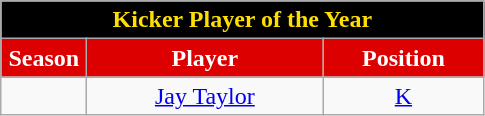<table class="wikitable sortable" style="text-align:center">
<tr>
<td colspan="4" style="background:black; color:#FFDF00;"><strong>Kicker Player of the Year</strong></td>
</tr>
<tr>
<th style="width:50px; background:#d00; color:white;">Season</th>
<th style="width:150px; background:#d00; color:white;">Player</th>
<th style="width:100px; background:#d00; color:white;">Position</th>
</tr>
<tr>
<td></td>
<td><a href='#'>Jay Taylor</a></td>
<td><a href='#'>K</a></td>
</tr>
</table>
